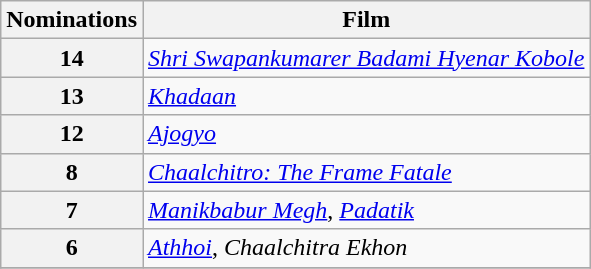<table class="wikitable" style="display:inline-table;">
<tr>
<th>Nominations</th>
<th>Film</th>
</tr>
<tr>
<th>14</th>
<td><em><a href='#'>Shri Swapankumarer Badami Hyenar Kobole</a></em></td>
</tr>
<tr>
<th>13</th>
<td><em><a href='#'>Khadaan</a></em></td>
</tr>
<tr>
<th>12</th>
<td><em><a href='#'>Ajogyo</a></em></td>
</tr>
<tr>
<th>8</th>
<td><em><a href='#'>Chaalchitro: The Frame Fatale</a></em></td>
</tr>
<tr>
<th>7</th>
<td><em><a href='#'>Manikbabur Megh</a></em>, <em><a href='#'>Padatik</a></em></td>
</tr>
<tr>
<th>6</th>
<td><em><a href='#'>Athhoi</a></em>, <em>Chaalchitra Ekhon</em></td>
</tr>
<tr>
</tr>
</table>
